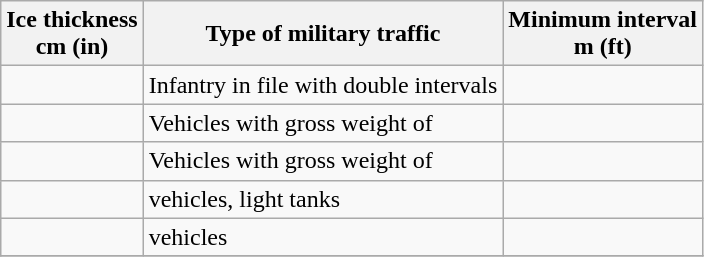<table class="wikitable">
<tr>
<th>Ice thickness<br>cm (in)</th>
<th>Type of military traffic</th>
<th>Minimum interval<br>m (ft)</th>
</tr>
<tr>
<td></td>
<td>Infantry in file with double intervals</td>
<td></td>
</tr>
<tr>
<td></td>
<td>Vehicles with gross weight of </td>
<td></td>
</tr>
<tr>
<td></td>
<td>Vehicles with gross weight of </td>
<td></td>
</tr>
<tr>
<td></td>
<td> vehicles, light tanks</td>
<td></td>
</tr>
<tr>
<td></td>
<td> vehicles</td>
<td></td>
</tr>
<tr>
</tr>
</table>
